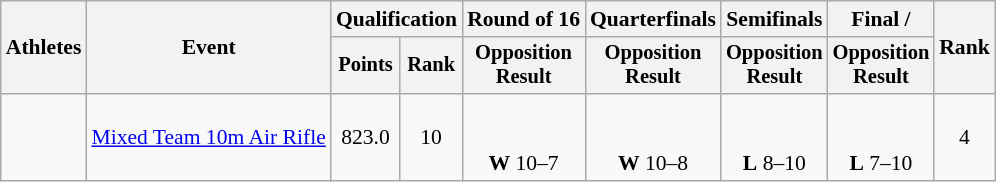<table class="wikitable" style="font-size:90%;">
<tr>
<th rowspan=2>Athletes</th>
<th rowspan=2>Event</th>
<th colspan=2>Qualification</th>
<th>Round of 16</th>
<th>Quarterfinals</th>
<th>Semifinals</th>
<th>Final / </th>
<th rowspan=2>Rank</th>
</tr>
<tr style="font-size:95%">
<th>Points</th>
<th>Rank</th>
<th>Opposition<br>Result</th>
<th>Opposition<br>Result</th>
<th>Opposition<br>Result</th>
<th>Opposition<br>Result</th>
</tr>
<tr align=center>
<td align=left><br></td>
<td align=left><a href='#'>Mixed Team 10m Air Rifle</a></td>
<td>823.0</td>
<td>10</td>
<td><br><br><strong>W</strong> 10–7</td>
<td><br><br><strong>W</strong> 10–8</td>
<td><br><br><strong>L</strong> 8–10</td>
<td><br><br><strong>L</strong> 7–10</td>
<td>4</td>
</tr>
</table>
